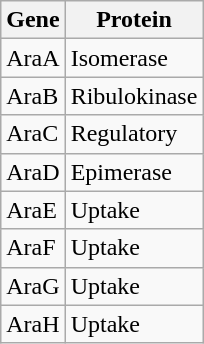<table class="wikitable">
<tr>
<th>Gene</th>
<th>Protein</th>
</tr>
<tr>
<td>AraA</td>
<td>Isomerase</td>
</tr>
<tr>
<td>AraB</td>
<td>Ribulokinase</td>
</tr>
<tr>
<td>AraC</td>
<td>Regulatory</td>
</tr>
<tr>
<td>AraD</td>
<td>Epimerase</td>
</tr>
<tr>
<td>AraE</td>
<td>Uptake</td>
</tr>
<tr>
<td>AraF</td>
<td>Uptake</td>
</tr>
<tr>
<td>AraG</td>
<td>Uptake</td>
</tr>
<tr>
<td>AraH</td>
<td>Uptake</td>
</tr>
</table>
